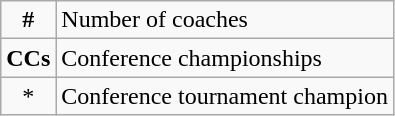<table class="wikitable">
<tr>
<td align=center><strong>#</strong></td>
<td>Number of coaches</td>
</tr>
<tr>
<td><strong>CCs</strong></td>
<td>Conference championships</td>
</tr>
<tr>
<td align=center>*</td>
<td>Conference tournament champion</td>
</tr>
</table>
